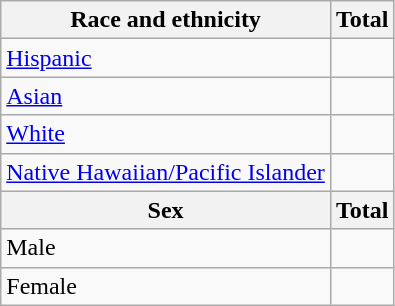<table class="wikitable floatright sortable collapsible"; text-align:right; font-size:80%;">
<tr>
<th>Race and ethnicity</th>
<th colspan="2" data-sort-type=number>Total</th>
</tr>
<tr>
<td><a href='#'>Hispanic</a></td>
<td align=right></td>
</tr>
<tr>
<td><a href='#'>Asian</a></td>
<td align=right></td>
</tr>
<tr>
<td><a href='#'>White</a></td>
<td align=right></td>
</tr>
<tr>
<td><a href='#'>Native Hawaiian/Pacific Islander</a></td>
<td align=right></td>
</tr>
<tr>
<th>Sex</th>
<th colspan="2" data-sort-type=number>Total</th>
</tr>
<tr>
<td>Male</td>
<td align=right></td>
</tr>
<tr>
<td>Female</td>
<td align=right></td>
</tr>
</table>
